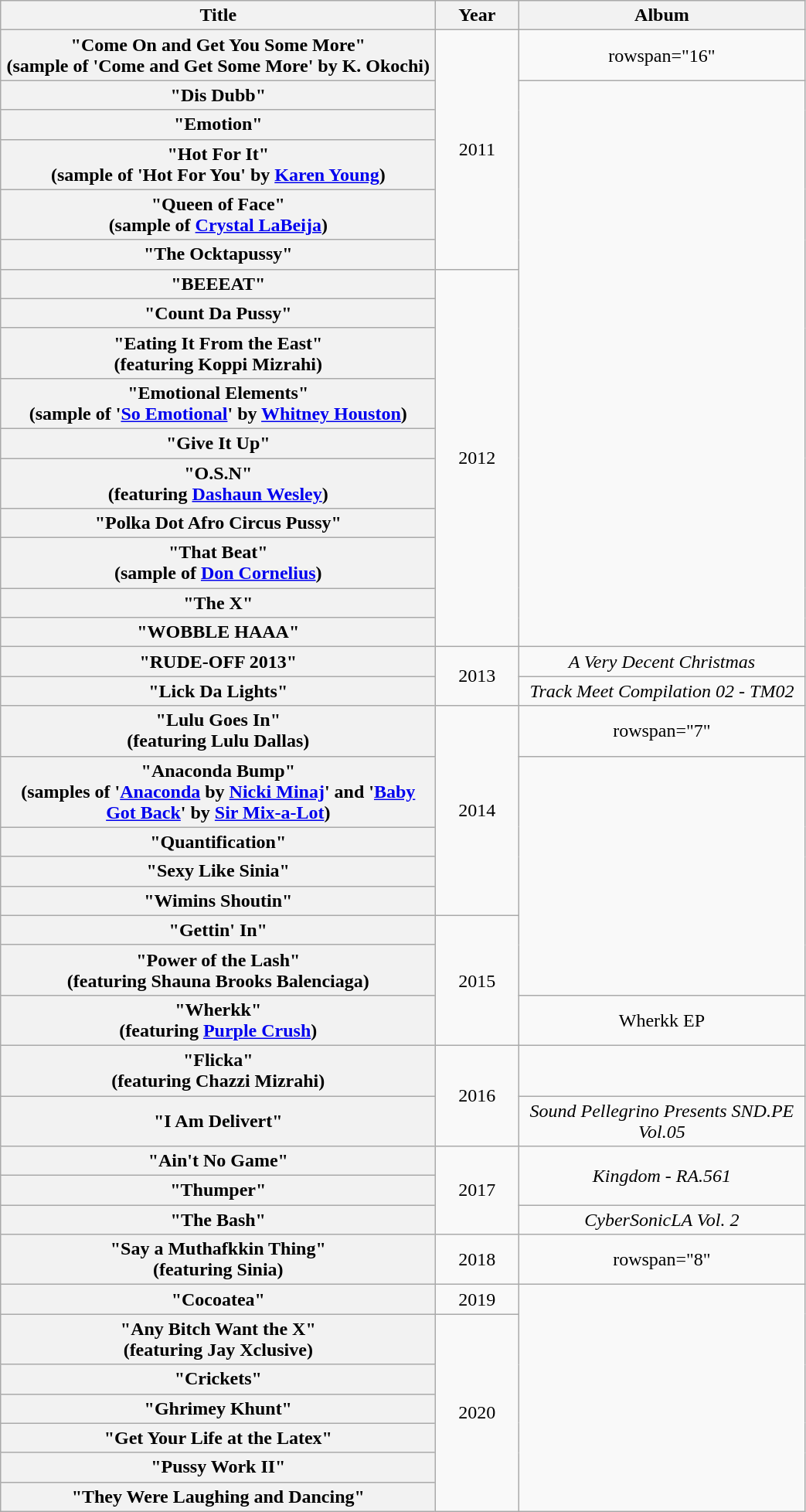<table class="wikitable plainrowheaders" style="text-align:center;" border="1">
<tr>
<th scope="col" style="width:23em;">Title</th>
<th scope="col" style="width:4em;">Year</th>
<th scope="col" style="width:15em;">Album</th>
</tr>
<tr>
<th scope="row">"Come On and Get You Some More" <br><span>(sample of 'Come and Get Some More' by K. Okochi) </span></th>
<td rowspan="6">2011</td>
<td>rowspan="16" </td>
</tr>
<tr>
<th scope="row">"Dis Dubb" </th>
</tr>
<tr>
<th scope="row">"Emotion" </th>
</tr>
<tr>
<th scope="row">"Hot For It" <br><span>(sample of 'Hot For You' by <a href='#'>Karen Young</a>) </span></th>
</tr>
<tr>
<th scope="row">"Queen of Face" <br><span>(sample of <a href='#'>Crystal LaBeija</a>)</span></th>
</tr>
<tr>
<th scope="row">"The Ocktapussy" </th>
</tr>
<tr>
<th scope="row">"BEEEAT" </th>
<td rowspan="10">2012</td>
</tr>
<tr>
<th scope="row">"Count Da Pussy" </th>
</tr>
<tr>
<th scope="row">"Eating It From the East" <br><span>(featuring Koppi Mizrahi)</span></th>
</tr>
<tr>
<th scope="row">"Emotional Elements" <br><span>(sample of '<a href='#'>So Emotional</a>' by <a href='#'>Whitney Houston</a>)</span></th>
</tr>
<tr>
<th scope="row">"Give It Up" </th>
</tr>
<tr>
<th scope="row">"O.S.N" <br><span>(featuring <a href='#'>Dashaun Wesley</a>)</span></th>
</tr>
<tr>
<th scope="row">"Polka Dot Afro Circus Pussy" </th>
</tr>
<tr>
<th scope="row">"That Beat" <br><span>(sample of <a href='#'>Don Cornelius</a>)</span></th>
</tr>
<tr>
<th scope="row">"The X" </th>
</tr>
<tr>
<th scope="row">"WOBBLE HAAA" </th>
</tr>
<tr>
<th scope="row">"RUDE-OFF 2013" </th>
<td rowspan="2">2013</td>
<td><em>A Very Decent Christmas</em></td>
</tr>
<tr>
<th scope="row">"Lick Da Lights" </th>
<td><em>Track Meet Compilation 02 - TM02</em></td>
</tr>
<tr>
<th scope="row">"Lulu Goes In" <br><span>(featuring Lulu Dallas)</span></th>
<td rowspan="5">2014</td>
<td>rowspan="7" </td>
</tr>
<tr>
<th scope="row">"Anaconda Bump" <br><span>(samples of '<a href='#'>Anaconda</a> by <a href='#'>Nicki Minaj</a>' and '<a href='#'>Baby Got Back</a>' by <a href='#'>Sir Mix-a-Lot</a>)</span></th>
</tr>
<tr>
<th scope="row">"Quantification" </th>
</tr>
<tr>
<th scope="row">"Sexy Like Sinia" </th>
</tr>
<tr>
<th scope="row">"Wimins Shoutin" </th>
</tr>
<tr>
<th scope="row">"Gettin' In" </th>
<td rowspan="3">2015</td>
</tr>
<tr>
<th scope="row">"Power of the Lash" <br><span>(featuring Shauna Brooks Balenciaga)</span></th>
</tr>
<tr>
<th scope="row">"Wherkk" <br><span>(featuring <a href='#'>Purple Crush</a>)</span></th>
<td>Wherkk EP</td>
</tr>
<tr>
<th scope="row">"Flicka" <br><span>(featuring Chazzi Mizrahi)</span></th>
<td rowspan="2">2016</td>
<td></td>
</tr>
<tr>
<th scope="row">"I Am Delivert" </th>
<td><em>Sound Pellegrino Presents SND.PE Vol.05</em></td>
</tr>
<tr>
<th scope="row">"Ain't No Game" </th>
<td rowspan="3">2017</td>
<td rowspan="2"><em>Kingdom - RA.561</em> </td>
</tr>
<tr>
<th scope="row">"Thumper" </th>
</tr>
<tr>
<th scope="row">"The Bash" </th>
<td><em>CyberSonicLA Vol. 2</em></td>
</tr>
<tr>
<th scope="row">"Say a Muthafkkin Thing" <br><span>(featuring Sinia)</span></th>
<td>2018</td>
<td>rowspan="8" </td>
</tr>
<tr>
<th scope="row">"Cocoatea" </th>
<td>2019</td>
</tr>
<tr>
<th scope="row">"Any Bitch Want the X" <br><span>(featuring Jay Xclusive)</span></th>
<td rowspan="6">2020</td>
</tr>
<tr>
<th scope="row">"Crickets" </th>
</tr>
<tr>
<th scope="row">"Ghrimey Khunt" </th>
</tr>
<tr>
<th scope="row">"Get Your Life at the Latex" </th>
</tr>
<tr>
<th scope="row">"Pussy Work II" </th>
</tr>
<tr>
<th scope="row">"They Were Laughing and Dancing" </th>
</tr>
</table>
